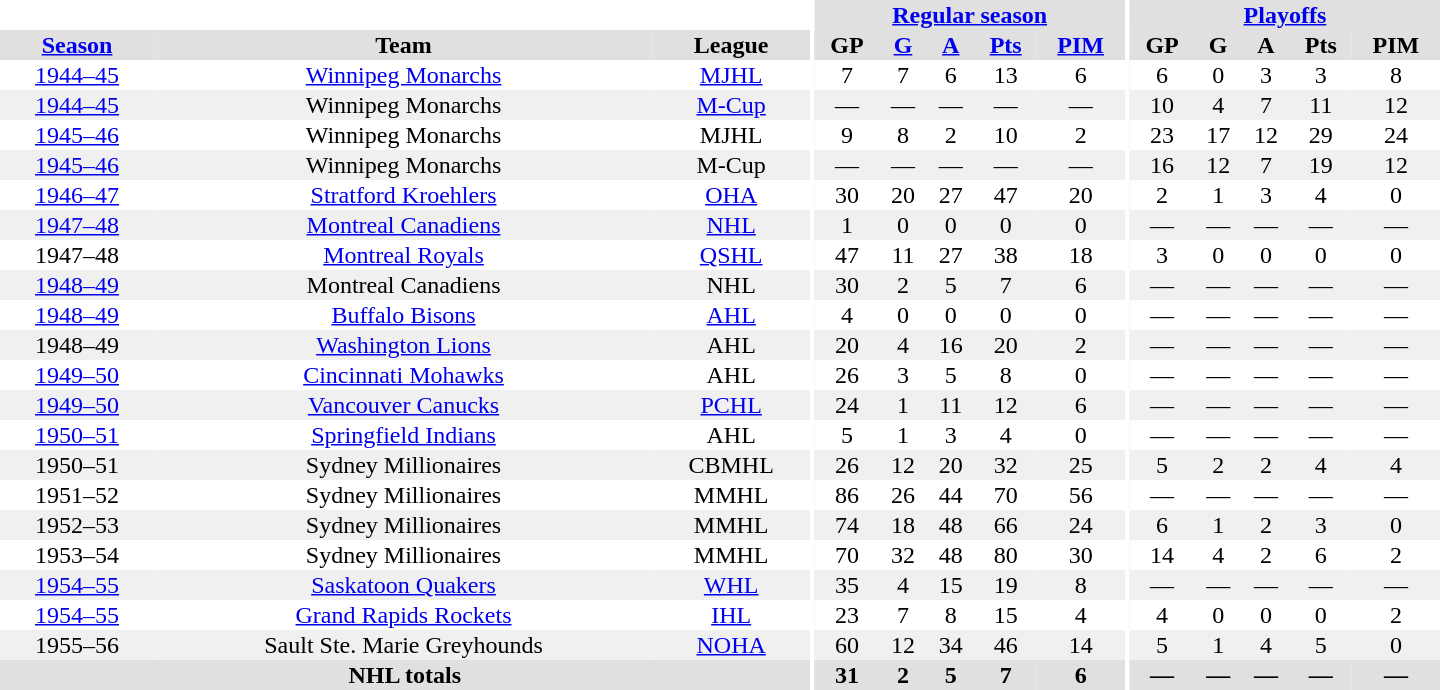<table border="0" cellpadding="1" cellspacing="0" style="text-align:center; width:60em">
<tr bgcolor="#e0e0e0">
<th colspan="3" bgcolor="#ffffff"></th>
<th rowspan="100" bgcolor="#ffffff"></th>
<th colspan="5"><a href='#'>Regular season</a></th>
<th rowspan="100" bgcolor="#ffffff"></th>
<th colspan="5"><a href='#'>Playoffs</a></th>
</tr>
<tr bgcolor="#e0e0e0">
<th><a href='#'>Season</a></th>
<th>Team</th>
<th>League</th>
<th>GP</th>
<th><a href='#'>G</a></th>
<th><a href='#'>A</a></th>
<th><a href='#'>Pts</a></th>
<th><a href='#'>PIM</a></th>
<th>GP</th>
<th>G</th>
<th>A</th>
<th>Pts</th>
<th>PIM</th>
</tr>
<tr>
<td><a href='#'>1944–45</a></td>
<td><a href='#'>Winnipeg Monarchs</a></td>
<td><a href='#'>MJHL</a></td>
<td>7</td>
<td>7</td>
<td>6</td>
<td>13</td>
<td>6</td>
<td>6</td>
<td>0</td>
<td>3</td>
<td>3</td>
<td>8</td>
</tr>
<tr bgcolor="#f0f0f0">
<td><a href='#'>1944–45</a></td>
<td>Winnipeg Monarchs</td>
<td><a href='#'>M-Cup</a></td>
<td>—</td>
<td>—</td>
<td>—</td>
<td>—</td>
<td>—</td>
<td>10</td>
<td>4</td>
<td>7</td>
<td>11</td>
<td>12</td>
</tr>
<tr>
<td><a href='#'>1945–46</a></td>
<td>Winnipeg Monarchs</td>
<td>MJHL</td>
<td>9</td>
<td>8</td>
<td>2</td>
<td>10</td>
<td>2</td>
<td>23</td>
<td>17</td>
<td>12</td>
<td>29</td>
<td>24</td>
</tr>
<tr bgcolor="#f0f0f0">
<td><a href='#'>1945–46</a></td>
<td>Winnipeg Monarchs</td>
<td>M-Cup</td>
<td>—</td>
<td>—</td>
<td>—</td>
<td>—</td>
<td>—</td>
<td>16</td>
<td>12</td>
<td>7</td>
<td>19</td>
<td>12</td>
</tr>
<tr>
<td><a href='#'>1946–47</a></td>
<td><a href='#'>Stratford Kroehlers</a></td>
<td><a href='#'>OHA</a></td>
<td>30</td>
<td>20</td>
<td>27</td>
<td>47</td>
<td>20</td>
<td>2</td>
<td>1</td>
<td>3</td>
<td>4</td>
<td>0</td>
</tr>
<tr bgcolor="#f0f0f0">
<td><a href='#'>1947–48</a></td>
<td><a href='#'>Montreal Canadiens</a></td>
<td><a href='#'>NHL</a></td>
<td>1</td>
<td>0</td>
<td>0</td>
<td>0</td>
<td>0</td>
<td>—</td>
<td>—</td>
<td>—</td>
<td>—</td>
<td>—</td>
</tr>
<tr>
<td>1947–48</td>
<td><a href='#'>Montreal Royals</a></td>
<td><a href='#'>QSHL</a></td>
<td>47</td>
<td>11</td>
<td>27</td>
<td>38</td>
<td>18</td>
<td>3</td>
<td>0</td>
<td>0</td>
<td>0</td>
<td>0</td>
</tr>
<tr bgcolor="#f0f0f0">
<td><a href='#'>1948–49</a></td>
<td>Montreal Canadiens</td>
<td>NHL</td>
<td>30</td>
<td>2</td>
<td>5</td>
<td>7</td>
<td>6</td>
<td>—</td>
<td>—</td>
<td>—</td>
<td>—</td>
<td>—</td>
</tr>
<tr>
<td><a href='#'>1948–49</a></td>
<td><a href='#'>Buffalo Bisons</a></td>
<td><a href='#'>AHL</a></td>
<td>4</td>
<td>0</td>
<td>0</td>
<td>0</td>
<td>0</td>
<td>—</td>
<td>—</td>
<td>—</td>
<td>—</td>
<td>—</td>
</tr>
<tr bgcolor="#f0f0f0">
<td>1948–49</td>
<td><a href='#'>Washington Lions</a></td>
<td>AHL</td>
<td>20</td>
<td>4</td>
<td>16</td>
<td>20</td>
<td>2</td>
<td>—</td>
<td>—</td>
<td>—</td>
<td>—</td>
<td>—</td>
</tr>
<tr>
<td><a href='#'>1949–50</a></td>
<td><a href='#'>Cincinnati Mohawks</a></td>
<td>AHL</td>
<td>26</td>
<td>3</td>
<td>5</td>
<td>8</td>
<td>0</td>
<td>—</td>
<td>—</td>
<td>—</td>
<td>—</td>
<td>—</td>
</tr>
<tr bgcolor="#f0f0f0">
<td><a href='#'>1949–50</a></td>
<td><a href='#'>Vancouver Canucks</a></td>
<td><a href='#'>PCHL</a></td>
<td>24</td>
<td>1</td>
<td>11</td>
<td>12</td>
<td>6</td>
<td>—</td>
<td>—</td>
<td>—</td>
<td>—</td>
<td>—</td>
</tr>
<tr>
<td><a href='#'>1950–51</a></td>
<td><a href='#'>Springfield Indians</a></td>
<td>AHL</td>
<td>5</td>
<td>1</td>
<td>3</td>
<td>4</td>
<td>0</td>
<td>—</td>
<td>—</td>
<td>—</td>
<td>—</td>
<td>—</td>
</tr>
<tr bgcolor="#f0f0f0">
<td>1950–51</td>
<td>Sydney Millionaires</td>
<td>CBMHL</td>
<td>26</td>
<td>12</td>
<td>20</td>
<td>32</td>
<td>25</td>
<td>5</td>
<td>2</td>
<td>2</td>
<td>4</td>
<td>4</td>
</tr>
<tr>
<td>1951–52</td>
<td>Sydney Millionaires</td>
<td>MMHL</td>
<td>86</td>
<td>26</td>
<td>44</td>
<td>70</td>
<td>56</td>
<td>—</td>
<td>—</td>
<td>—</td>
<td>—</td>
<td>—</td>
</tr>
<tr bgcolor="#f0f0f0">
<td>1952–53</td>
<td>Sydney Millionaires</td>
<td>MMHL</td>
<td>74</td>
<td>18</td>
<td>48</td>
<td>66</td>
<td>24</td>
<td>6</td>
<td>1</td>
<td>2</td>
<td>3</td>
<td>0</td>
</tr>
<tr>
<td>1953–54</td>
<td>Sydney Millionaires</td>
<td>MMHL</td>
<td>70</td>
<td>32</td>
<td>48</td>
<td>80</td>
<td>30</td>
<td>14</td>
<td>4</td>
<td>2</td>
<td>6</td>
<td>2</td>
</tr>
<tr bgcolor="#f0f0f0">
<td><a href='#'>1954–55</a></td>
<td><a href='#'>Saskatoon Quakers</a></td>
<td><a href='#'>WHL</a></td>
<td>35</td>
<td>4</td>
<td>15</td>
<td>19</td>
<td>8</td>
<td>—</td>
<td>—</td>
<td>—</td>
<td>—</td>
<td>—</td>
</tr>
<tr>
<td><a href='#'>1954–55</a></td>
<td><a href='#'>Grand Rapids Rockets</a></td>
<td><a href='#'>IHL</a></td>
<td>23</td>
<td>7</td>
<td>8</td>
<td>15</td>
<td>4</td>
<td>4</td>
<td>0</td>
<td>0</td>
<td>0</td>
<td>2</td>
</tr>
<tr bgcolor="#f0f0f0">
<td>1955–56</td>
<td>Sault Ste. Marie Greyhounds</td>
<td><a href='#'>NOHA</a></td>
<td>60</td>
<td>12</td>
<td>34</td>
<td>46</td>
<td>14</td>
<td>5</td>
<td>1</td>
<td>4</td>
<td>5</td>
<td>0</td>
</tr>
<tr bgcolor="#e0e0e0">
<th colspan="3">NHL totals</th>
<th>31</th>
<th>2</th>
<th>5</th>
<th>7</th>
<th>6</th>
<th>—</th>
<th>—</th>
<th>—</th>
<th>—</th>
<th>—</th>
</tr>
</table>
